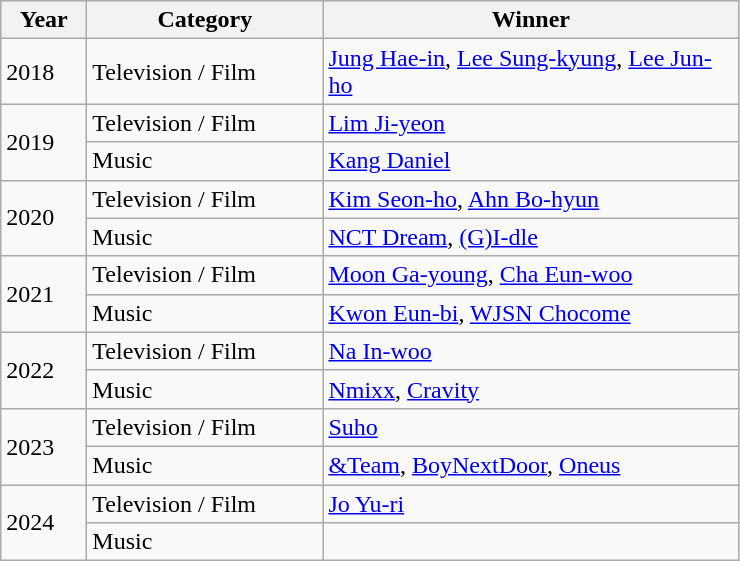<table class="wikitable">
<tr align=center>
<th style="width:50px">Year</th>
<th style="width:150px">Category</th>
<th style="width:270px">Winner</th>
</tr>
<tr>
<td>2018</td>
<td>Television / Film</td>
<td><a href='#'>Jung Hae-in</a>, <a href='#'>Lee Sung-kyung</a>, <a href='#'>Lee Jun-ho</a></td>
</tr>
<tr>
<td rowspan="2">2019</td>
<td>Television / Film</td>
<td><a href='#'>Lim Ji-yeon</a></td>
</tr>
<tr>
<td>Music</td>
<td><a href='#'>Kang Daniel</a></td>
</tr>
<tr>
<td rowspan="2">2020</td>
<td>Television / Film</td>
<td><a href='#'>Kim Seon-ho</a>, <a href='#'>Ahn Bo-hyun</a></td>
</tr>
<tr>
<td>Music</td>
<td><a href='#'>NCT Dream</a>, <a href='#'>(G)I-dle</a></td>
</tr>
<tr>
<td rowspan="2">2021</td>
<td>Television / Film</td>
<td><a href='#'>Moon Ga-young</a>, <a href='#'>Cha Eun-woo</a></td>
</tr>
<tr>
<td>Music</td>
<td><a href='#'>Kwon Eun-bi</a>, <a href='#'>WJSN Chocome</a></td>
</tr>
<tr>
<td rowspan="2">2022</td>
<td rowspan="1">Television / Film</td>
<td><a href='#'>Na In-woo</a></td>
</tr>
<tr>
<td>Music</td>
<td><a href='#'>Nmixx</a>, <a href='#'>Cravity</a></td>
</tr>
<tr>
<td rowspan="2">2023</td>
<td rowspan="1">Television / Film</td>
<td><a href='#'>Suho</a></td>
</tr>
<tr>
<td>Music</td>
<td><a href='#'>&Team</a>, <a href='#'>BoyNextDoor</a>, <a href='#'>Oneus</a></td>
</tr>
<tr>
<td rowspan="2">2024</td>
<td rowspan="1">Television / Film</td>
<td><a href='#'>Jo Yu-ri</a></td>
</tr>
<tr>
<td>Music</td>
<td></td>
</tr>
</table>
